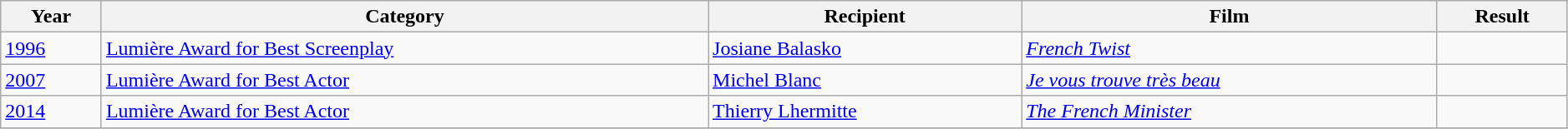<table class="wikitable" style="width:99%;">
<tr>
<th>Year</th>
<th>Category</th>
<th>Recipient</th>
<th>Film</th>
<th>Result</th>
</tr>
<tr>
<td><a href='#'>1996</a></td>
<td><a href='#'>Lumière Award for Best Screenplay</a></td>
<td><a href='#'>Josiane Balasko</a></td>
<td><em><a href='#'>French Twist</a></em></td>
<td></td>
</tr>
<tr>
<td><a href='#'>2007</a></td>
<td><a href='#'>Lumière Award for Best Actor</a></td>
<td><a href='#'>Michel Blanc</a></td>
<td><em><a href='#'>Je vous trouve très beau</a></em></td>
<td></td>
</tr>
<tr>
<td><a href='#'>2014</a></td>
<td><a href='#'>Lumière Award for Best Actor</a></td>
<td><a href='#'>Thierry Lhermitte</a></td>
<td><em><a href='#'>The French Minister</a></em></td>
<td></td>
</tr>
<tr>
</tr>
</table>
